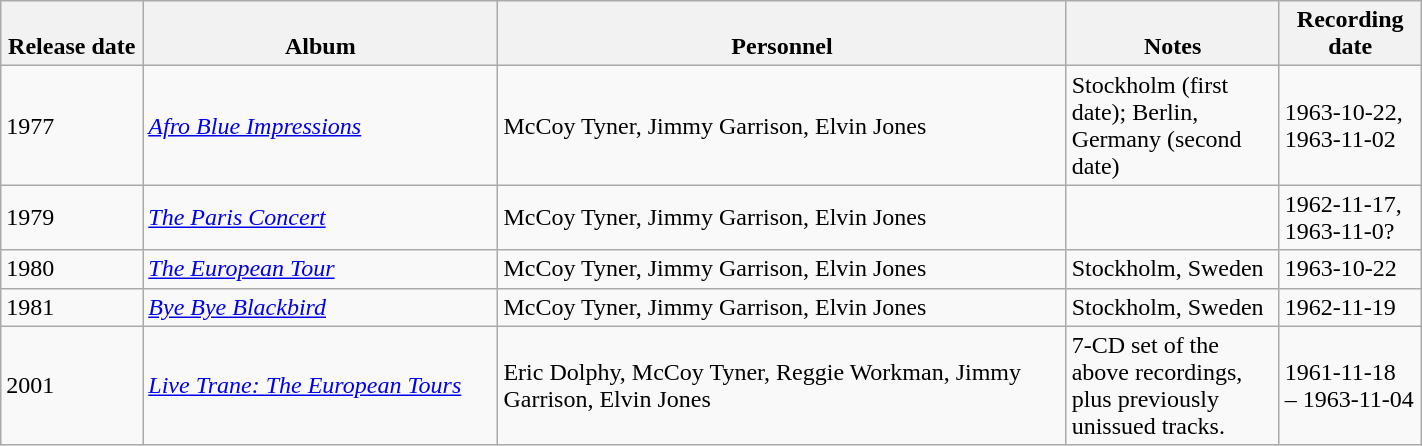<table class="wikitable sortable" style="width:75%">
<tr>
<th style="vertical-align:bottom; text-align:center; width:10%;">Release date</th>
<th style="vertical-align:bottom; text-align:center; width:25%;">Album</th>
<th style="vertical-align:bottom; text-align:center; width:40%;">Personnel</th>
<th style="vertical-align:bottom; text-align:center; width:15%;">Notes</th>
<th style="vertical-align:bottom; text-align:center; width:10%;">Recording date</th>
</tr>
<tr>
<td>1977</td>
<td><em><a href='#'>Afro Blue Impressions</a></em></td>
<td>McCoy Tyner, Jimmy Garrison, Elvin Jones</td>
<td>Stockholm (first date); Berlin, Germany (second date)</td>
<td>1963-10-22,<br> 1963-11-02</td>
</tr>
<tr>
<td>1979</td>
<td><em><a href='#'>The Paris Concert</a></em></td>
<td>McCoy Tyner, Jimmy Garrison, Elvin Jones</td>
<td></td>
<td>1962-11-17,<br> 1963-11-0?</td>
</tr>
<tr>
<td>1980</td>
<td><em><a href='#'>The European Tour</a></em></td>
<td>McCoy Tyner, Jimmy Garrison, Elvin Jones</td>
<td>Stockholm, Sweden</td>
<td>1963-10-22</td>
</tr>
<tr>
<td>1981</td>
<td><em><a href='#'>Bye Bye Blackbird</a></em></td>
<td>McCoy Tyner, Jimmy Garrison, Elvin Jones</td>
<td>Stockholm, Sweden</td>
<td>1962-11-19</td>
</tr>
<tr>
<td>2001</td>
<td><em><a href='#'>Live Trane: The European Tours</a></em></td>
<td>Eric Dolphy, McCoy Tyner, Reggie Workman, Jimmy Garrison, Elvin Jones</td>
<td>7-CD set of the above recordings, plus previously unissued tracks.</td>
<td>1961-11-18<br>– 1963-11-04</td>
</tr>
</table>
